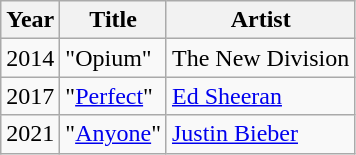<table class="wikitable">
<tr>
<th>Year</th>
<th>Title</th>
<th>Artist</th>
</tr>
<tr>
<td>2014</td>
<td>"Opium"</td>
<td>The New Division</td>
</tr>
<tr>
<td>2017</td>
<td>"<a href='#'>Perfect</a>"</td>
<td><a href='#'>Ed Sheeran</a></td>
</tr>
<tr>
<td>2021</td>
<td>"<a href='#'>Anyone</a>"</td>
<td><a href='#'>Justin Bieber</a></td>
</tr>
</table>
